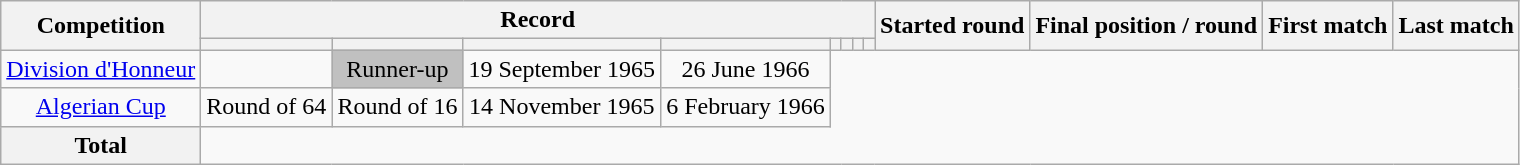<table class="wikitable" style="text-align: center">
<tr>
<th rowspan=2>Competition</th>
<th colspan=8>Record</th>
<th rowspan=2>Started round</th>
<th rowspan=2>Final position / round</th>
<th rowspan=2>First match</th>
<th rowspan=2>Last match</th>
</tr>
<tr>
<th></th>
<th></th>
<th></th>
<th></th>
<th></th>
<th></th>
<th></th>
<th></th>
</tr>
<tr>
<td><a href='#'>Division d'Honneur</a><br></td>
<td></td>
<td style="background:silver;">Runner-up</td>
<td>19 September 1965</td>
<td>26 June 1966</td>
</tr>
<tr>
<td><a href='#'>Algerian Cup</a><br></td>
<td>Round of 64</td>
<td>Round of 16</td>
<td>14 November 1965</td>
<td>6 February 1966</td>
</tr>
<tr>
<th>Total<br></th>
</tr>
</table>
